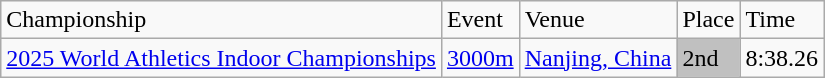<table class="wikitable">
<tr>
<td>Championship</td>
<td>Event</td>
<td>Venue</td>
<td>Place</td>
<td>Time</td>
</tr>
<tr>
<td><a href='#'>2025 World Athletics Indoor Championships</a></td>
<td><a href='#'>3000m</a></td>
<td><a href='#'>Nanjing, China</a></td>
<td bgcolor=silver>2nd</td>
<td>8:38.26</td>
</tr>
</table>
